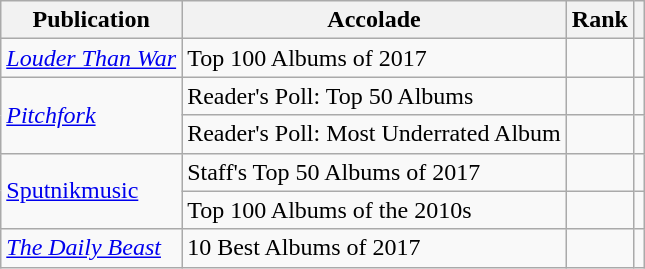<table class="wikitable sortable">
<tr>
<th>Publication</th>
<th>Accolade</th>
<th>Rank</th>
<th class="unsortable"></th>
</tr>
<tr>
<td><em><a href='#'>Louder Than War</a></em></td>
<td>Top 100 Albums of 2017</td>
<td></td>
<td></td>
</tr>
<tr>
<td rowspan="2"><a href='#'><em>Pitchfork</em></a></td>
<td>Reader's Poll: Top 50 Albums</td>
<td></td>
<td></td>
</tr>
<tr>
<td>Reader's Poll: Most Underrated Album</td>
<td></td>
<td></td>
</tr>
<tr>
<td rowspan="2"><a href='#'>Sputnikmusic</a></td>
<td 50 2017 Staff's Top of>Staff's Top 50 Albums of 2017</td>
<td></td>
<td></td>
</tr>
<tr>
<td>Top 100 Albums of the 2010s</td>
<td></td>
<td></td>
</tr>
<tr>
<td><em><a href='#'>The Daily Beast</a></em></td>
<td>10 Best Albums of 2017</td>
<td></td>
<td></td>
</tr>
</table>
